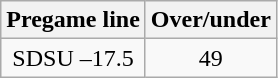<table class="wikitable">
<tr align="center">
<th style=>Pregame line</th>
<th style=>Over/under</th>
</tr>
<tr align="center">
<td>SDSU –17.5</td>
<td>49</td>
</tr>
</table>
